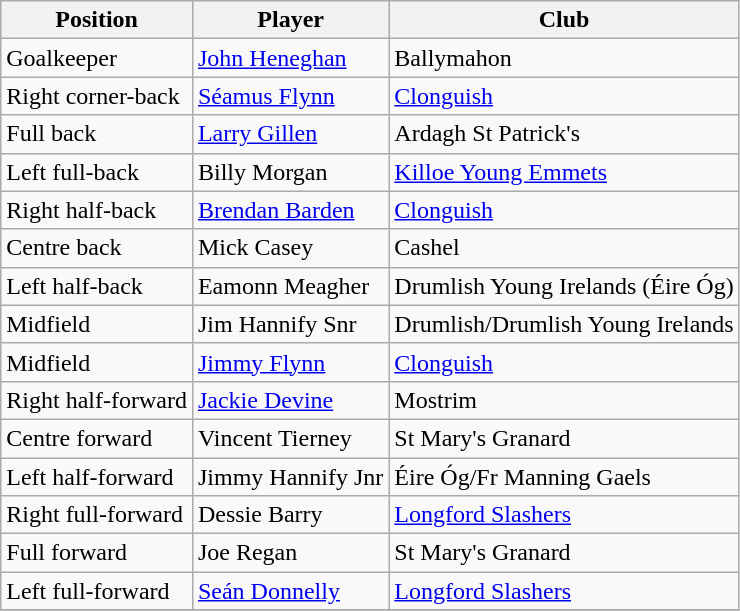<table class="wikitable sortable" style="text-align: left;">
<tr>
<th>Position</th>
<th>Player</th>
<th>Club</th>
</tr>
<tr>
<td>Goalkeeper</td>
<td><a href='#'>John Heneghan</a></td>
<td>Ballymahon</td>
</tr>
<tr>
<td>Right corner-back</td>
<td><a href='#'>Séamus Flynn</a></td>
<td><a href='#'>Clonguish</a></td>
</tr>
<tr>
<td>Full back</td>
<td><a href='#'>Larry Gillen</a></td>
<td>Ardagh St Patrick's</td>
</tr>
<tr>
<td>Left full-back</td>
<td>Billy Morgan</td>
<td><a href='#'>Killoe Young Emmets</a></td>
</tr>
<tr>
<td>Right half-back</td>
<td><a href='#'>Brendan Barden</a></td>
<td><a href='#'>Clonguish</a></td>
</tr>
<tr>
<td>Centre back</td>
<td>Mick Casey</td>
<td>Cashel</td>
</tr>
<tr>
<td>Left half-back</td>
<td>Eamonn Meagher</td>
<td>Drumlish Young Irelands (Éire Óg)</td>
</tr>
<tr>
<td>Midfield</td>
<td>Jim Hannify Snr</td>
<td>Drumlish/Drumlish Young Irelands</td>
</tr>
<tr>
<td>Midfield</td>
<td><a href='#'>Jimmy Flynn</a></td>
<td><a href='#'>Clonguish</a></td>
</tr>
<tr>
<td>Right half-forward</td>
<td><a href='#'>Jackie Devine</a></td>
<td>Mostrim</td>
</tr>
<tr>
<td>Centre forward</td>
<td>Vincent Tierney</td>
<td>St Mary's Granard</td>
</tr>
<tr>
<td>Left half-forward</td>
<td>Jimmy Hannify Jnr</td>
<td>Éire Óg/Fr Manning Gaels</td>
</tr>
<tr>
<td>Right full-forward</td>
<td>Dessie Barry</td>
<td><a href='#'>Longford Slashers</a></td>
</tr>
<tr>
<td>Full forward</td>
<td>Joe Regan</td>
<td>St Mary's Granard</td>
</tr>
<tr>
<td>Left full-forward</td>
<td><a href='#'>Seán Donnelly</a></td>
<td><a href='#'>Longford Slashers</a></td>
</tr>
<tr>
</tr>
</table>
